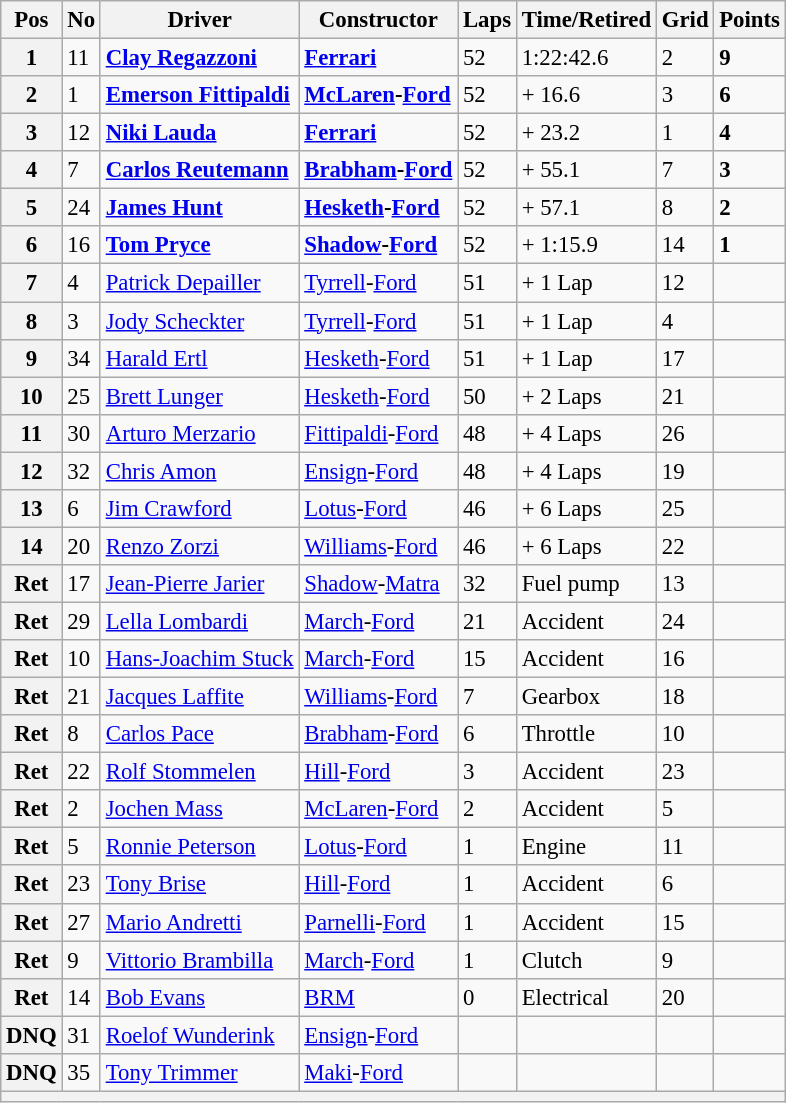<table class="wikitable" style="font-size: 95%">
<tr>
<th>Pos</th>
<th>No</th>
<th>Driver</th>
<th>Constructor</th>
<th>Laps</th>
<th>Time/Retired</th>
<th>Grid</th>
<th>Points</th>
</tr>
<tr>
<th>1</th>
<td>11</td>
<td> <strong><a href='#'>Clay Regazzoni</a></strong></td>
<td><strong><a href='#'>Ferrari</a></strong></td>
<td>52</td>
<td>1:22:42.6</td>
<td>2</td>
<td><strong>9</strong></td>
</tr>
<tr>
<th>2</th>
<td>1</td>
<td> <strong><a href='#'>Emerson Fittipaldi</a></strong></td>
<td><strong><a href='#'>McLaren</a>-<a href='#'>Ford</a></strong></td>
<td>52</td>
<td>+ 16.6</td>
<td>3</td>
<td><strong>6</strong></td>
</tr>
<tr>
<th>3</th>
<td>12</td>
<td> <strong><a href='#'>Niki Lauda</a></strong></td>
<td><strong><a href='#'>Ferrari</a></strong></td>
<td>52</td>
<td>+ 23.2</td>
<td>1</td>
<td><strong>4</strong></td>
</tr>
<tr>
<th>4</th>
<td>7</td>
<td> <strong><a href='#'>Carlos Reutemann</a></strong></td>
<td><strong><a href='#'>Brabham</a>-<a href='#'>Ford</a></strong></td>
<td>52</td>
<td>+ 55.1</td>
<td>7</td>
<td><strong>3</strong></td>
</tr>
<tr>
<th>5</th>
<td>24</td>
<td> <strong><a href='#'>James Hunt</a></strong></td>
<td><strong><a href='#'>Hesketh</a>-<a href='#'>Ford</a></strong></td>
<td>52</td>
<td>+ 57.1</td>
<td>8</td>
<td><strong>2</strong></td>
</tr>
<tr>
<th>6</th>
<td>16</td>
<td> <strong><a href='#'>Tom Pryce</a></strong></td>
<td><strong><a href='#'>Shadow</a>-<a href='#'>Ford</a></strong></td>
<td>52</td>
<td>+ 1:15.9</td>
<td>14</td>
<td><strong>1</strong></td>
</tr>
<tr>
<th>7</th>
<td>4</td>
<td> <a href='#'>Patrick Depailler</a></td>
<td><a href='#'>Tyrrell</a>-<a href='#'>Ford</a></td>
<td>51</td>
<td>+ 1 Lap</td>
<td>12</td>
<td> </td>
</tr>
<tr>
<th>8</th>
<td>3</td>
<td> <a href='#'>Jody Scheckter</a></td>
<td><a href='#'>Tyrrell</a>-<a href='#'>Ford</a></td>
<td>51</td>
<td>+ 1 Lap</td>
<td>4</td>
<td> </td>
</tr>
<tr>
<th>9</th>
<td>34</td>
<td> <a href='#'>Harald Ertl</a></td>
<td><a href='#'>Hesketh</a>-<a href='#'>Ford</a></td>
<td>51</td>
<td>+ 1 Lap</td>
<td>17</td>
<td> </td>
</tr>
<tr>
<th>10</th>
<td>25</td>
<td> <a href='#'>Brett Lunger</a></td>
<td><a href='#'>Hesketh</a>-<a href='#'>Ford</a></td>
<td>50</td>
<td>+ 2 Laps</td>
<td>21</td>
<td> </td>
</tr>
<tr>
<th>11</th>
<td>30</td>
<td> <a href='#'>Arturo Merzario</a></td>
<td><a href='#'>Fittipaldi</a>-<a href='#'>Ford</a></td>
<td>48</td>
<td>+ 4 Laps</td>
<td>26</td>
<td> </td>
</tr>
<tr>
<th>12</th>
<td>32</td>
<td> <a href='#'>Chris Amon</a></td>
<td><a href='#'>Ensign</a>-<a href='#'>Ford</a></td>
<td>48</td>
<td>+ 4 Laps</td>
<td>19</td>
<td> </td>
</tr>
<tr>
<th>13</th>
<td>6</td>
<td> <a href='#'>Jim Crawford</a></td>
<td><a href='#'>Lotus</a>-<a href='#'>Ford</a></td>
<td>46</td>
<td>+ 6 Laps</td>
<td>25</td>
<td> </td>
</tr>
<tr>
<th>14</th>
<td>20</td>
<td> <a href='#'>Renzo Zorzi</a></td>
<td><a href='#'>Williams</a>-<a href='#'>Ford</a></td>
<td>46</td>
<td>+ 6 Laps</td>
<td>22</td>
<td> </td>
</tr>
<tr>
<th>Ret</th>
<td>17</td>
<td> <a href='#'>Jean-Pierre Jarier</a></td>
<td><a href='#'>Shadow</a>-<a href='#'>Matra</a></td>
<td>32</td>
<td>Fuel pump</td>
<td>13</td>
<td> </td>
</tr>
<tr>
<th>Ret</th>
<td>29</td>
<td> <a href='#'>Lella Lombardi</a></td>
<td><a href='#'>March</a>-<a href='#'>Ford</a></td>
<td>21</td>
<td>Accident</td>
<td>24</td>
<td> </td>
</tr>
<tr>
<th>Ret</th>
<td>10</td>
<td> <a href='#'>Hans-Joachim Stuck</a></td>
<td><a href='#'>March</a>-<a href='#'>Ford</a></td>
<td>15</td>
<td>Accident</td>
<td>16</td>
<td> </td>
</tr>
<tr>
<th>Ret</th>
<td>21</td>
<td> <a href='#'>Jacques Laffite</a></td>
<td><a href='#'>Williams</a>-<a href='#'>Ford</a></td>
<td>7</td>
<td>Gearbox</td>
<td>18</td>
<td> </td>
</tr>
<tr>
<th>Ret</th>
<td>8</td>
<td> <a href='#'>Carlos Pace</a></td>
<td><a href='#'>Brabham</a>-<a href='#'>Ford</a></td>
<td>6</td>
<td>Throttle</td>
<td>10</td>
<td> </td>
</tr>
<tr>
<th>Ret</th>
<td>22</td>
<td> <a href='#'>Rolf Stommelen</a></td>
<td><a href='#'>Hill</a>-<a href='#'>Ford</a></td>
<td>3</td>
<td>Accident</td>
<td>23</td>
<td> </td>
</tr>
<tr>
<th>Ret</th>
<td>2</td>
<td> <a href='#'>Jochen Mass</a></td>
<td><a href='#'>McLaren</a>-<a href='#'>Ford</a></td>
<td>2</td>
<td>Accident</td>
<td>5</td>
<td> </td>
</tr>
<tr>
<th>Ret</th>
<td>5</td>
<td> <a href='#'>Ronnie Peterson</a></td>
<td><a href='#'>Lotus</a>-<a href='#'>Ford</a></td>
<td>1</td>
<td>Engine</td>
<td>11</td>
<td> </td>
</tr>
<tr>
<th>Ret</th>
<td>23</td>
<td> <a href='#'>Tony Brise</a></td>
<td><a href='#'>Hill</a>-<a href='#'>Ford</a></td>
<td>1</td>
<td>Accident</td>
<td>6</td>
<td> </td>
</tr>
<tr>
<th>Ret</th>
<td>27</td>
<td> <a href='#'>Mario Andretti</a></td>
<td><a href='#'>Parnelli</a>-<a href='#'>Ford</a></td>
<td>1</td>
<td>Accident</td>
<td>15</td>
<td> </td>
</tr>
<tr>
<th>Ret</th>
<td>9</td>
<td> <a href='#'>Vittorio Brambilla</a></td>
<td><a href='#'>March</a>-<a href='#'>Ford</a></td>
<td>1</td>
<td>Clutch</td>
<td>9</td>
<td> </td>
</tr>
<tr>
<th>Ret</th>
<td>14</td>
<td> <a href='#'>Bob Evans</a></td>
<td><a href='#'>BRM</a></td>
<td>0</td>
<td>Electrical</td>
<td>20</td>
<td> </td>
</tr>
<tr>
<th>DNQ</th>
<td>31</td>
<td> <a href='#'>Roelof Wunderink</a></td>
<td><a href='#'>Ensign</a>-<a href='#'>Ford</a></td>
<td> </td>
<td> </td>
<td> </td>
<td> </td>
</tr>
<tr>
<th>DNQ</th>
<td>35</td>
<td> <a href='#'>Tony Trimmer</a></td>
<td><a href='#'>Maki</a>-<a href='#'>Ford</a></td>
<td> </td>
<td> </td>
<td> </td>
<td> </td>
</tr>
<tr>
<th colspan="8"></th>
</tr>
</table>
